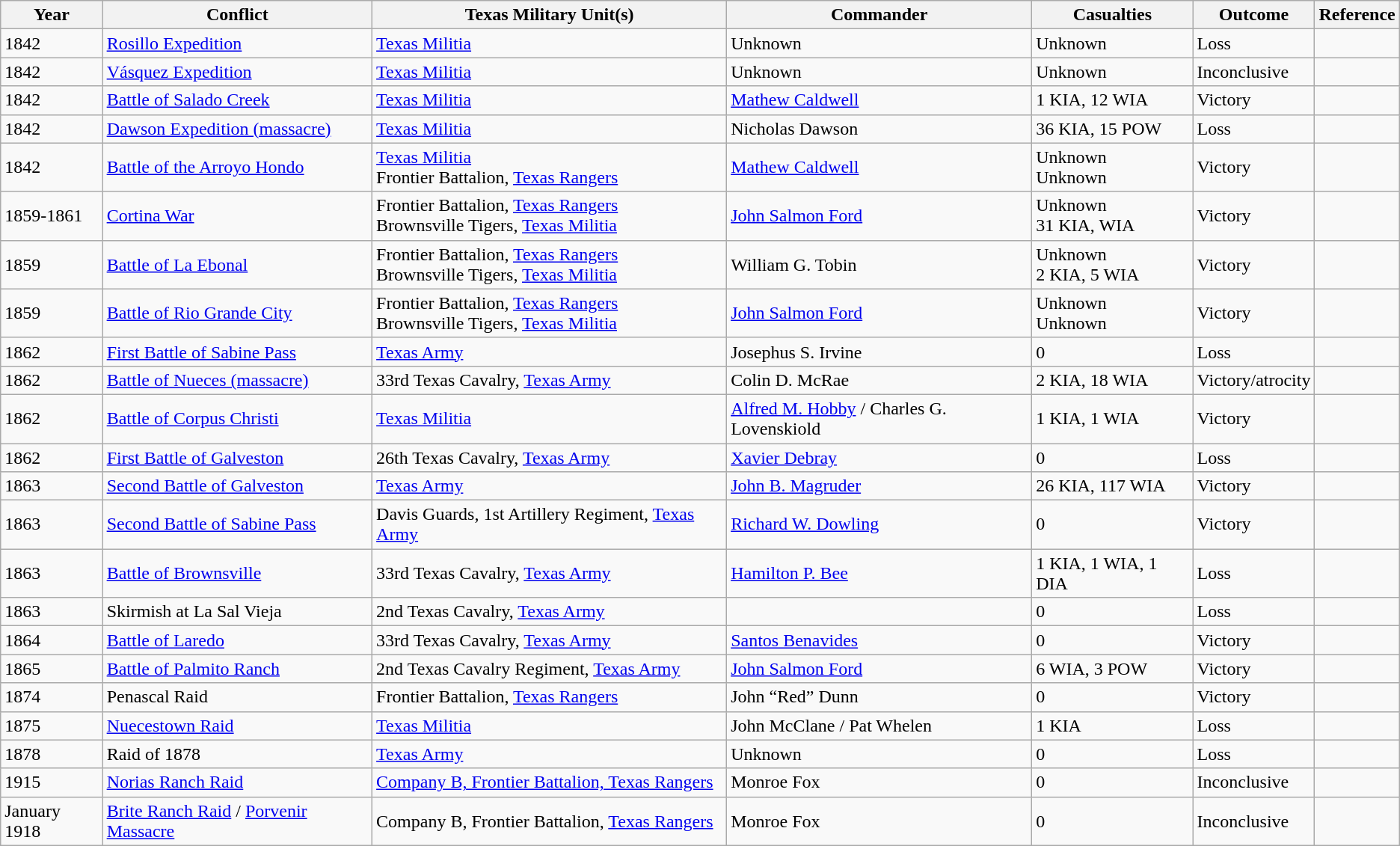<table class="wikitable">
<tr>
<th>Year</th>
<th>Conflict</th>
<th>Texas Military Unit(s)</th>
<th>Commander</th>
<th>Casualties</th>
<th>Outcome</th>
<th>Reference</th>
</tr>
<tr>
<td>1842</td>
<td><a href='#'>Rosillo Expedition</a></td>
<td><a href='#'>Texas Militia</a></td>
<td>Unknown</td>
<td>Unknown</td>
<td>Loss</td>
<td></td>
</tr>
<tr>
<td>1842</td>
<td><a href='#'>Vásquez Expedition</a></td>
<td><a href='#'>Texas Militia</a></td>
<td>Unknown</td>
<td>Unknown</td>
<td>Inconclusive</td>
<td></td>
</tr>
<tr>
<td>1842</td>
<td><a href='#'>Battle of Salado Creek</a></td>
<td><a href='#'>Texas Militia</a></td>
<td><a href='#'>Mathew Caldwell</a></td>
<td>1 KIA, 12 WIA</td>
<td>Victory</td>
<td></td>
</tr>
<tr>
<td>1842</td>
<td><a href='#'>Dawson Expedition (massacre)</a></td>
<td><a href='#'>Texas Militia</a></td>
<td>Nicholas Dawson</td>
<td>36 KIA, 15 POW</td>
<td>Loss</td>
<td></td>
</tr>
<tr>
<td>1842</td>
<td><a href='#'>Battle of the Arroyo Hondo</a></td>
<td><a href='#'>Texas Militia</a><br>Frontier Battalion, <a href='#'>Texas Rangers</a></td>
<td><a href='#'>Mathew Caldwell</a></td>
<td>Unknown<br>Unknown</td>
<td>Victory</td>
<td></td>
</tr>
<tr>
<td>1859-1861</td>
<td><a href='#'>Cortina War</a></td>
<td>Frontier Battalion, <a href='#'>Texas Rangers</a><br>Brownsville Tigers, <a href='#'>Texas Militia</a></td>
<td><a href='#'>John Salmon Ford</a></td>
<td>Unknown<br>31 KIA, WIA</td>
<td>Victory</td>
<td></td>
</tr>
<tr>
<td>1859</td>
<td><a href='#'>Battle of La Ebonal</a></td>
<td>Frontier Battalion, <a href='#'>Texas Rangers</a><br>Brownsville Tigers, <a href='#'>Texas Militia</a></td>
<td>William G. Tobin</td>
<td>Unknown<br>2 KIA, 5 WIA</td>
<td>Victory</td>
<td></td>
</tr>
<tr>
<td>1859</td>
<td><a href='#'>Battle of Rio Grande City</a></td>
<td>Frontier Battalion, <a href='#'>Texas Rangers</a><br>Brownsville Tigers, <a href='#'>Texas Militia</a></td>
<td><a href='#'>John Salmon Ford</a></td>
<td>Unknown<br>Unknown</td>
<td>Victory</td>
<td></td>
</tr>
<tr>
<td>1862</td>
<td><a href='#'>First Battle of Sabine Pass</a></td>
<td><a href='#'>Texas Army</a></td>
<td>Josephus S. Irvine</td>
<td>0</td>
<td>Loss</td>
<td></td>
</tr>
<tr>
<td>1862</td>
<td><a href='#'>Battle of Nueces (massacre)</a></td>
<td>33rd Texas Cavalry, <a href='#'>Texas Army</a></td>
<td>Colin D. McRae</td>
<td>2 KIA, 18 WIA</td>
<td>Victory/atrocity</td>
<td></td>
</tr>
<tr>
<td>1862</td>
<td><a href='#'>Battle of Corpus Christi</a></td>
<td><a href='#'>Texas Militia</a></td>
<td><a href='#'>Alfred M. Hobby</a> / Charles G. Lovenskiold</td>
<td>1 KIA, 1 WIA</td>
<td>Victory</td>
<td></td>
</tr>
<tr>
<td>1862</td>
<td><a href='#'>First Battle of Galveston</a></td>
<td>26th Texas Cavalry, <a href='#'>Texas Army</a></td>
<td><a href='#'>Xavier Debray</a></td>
<td>0</td>
<td>Loss</td>
<td></td>
</tr>
<tr>
<td>1863</td>
<td><a href='#'>Second Battle of Galveston</a></td>
<td><a href='#'>Texas Army</a></td>
<td><a href='#'>John B. Magruder</a></td>
<td>26 KIA, 117 WIA</td>
<td>Victory</td>
<td></td>
</tr>
<tr>
<td>1863</td>
<td><a href='#'>Second Battle of Sabine Pass</a></td>
<td>Davis Guards, 1st Artillery Regiment, <a href='#'>Texas Army</a></td>
<td><a href='#'>Richard W. Dowling</a></td>
<td>0<br></td>
<td>Victory</td>
<td></td>
</tr>
<tr>
<td>1863</td>
<td><a href='#'>Battle of Brownsville</a></td>
<td>33rd Texas Cavalry, <a href='#'>Texas Army</a></td>
<td><a href='#'>Hamilton P. Bee</a></td>
<td>1 KIA, 1 WIA, 1 DIA</td>
<td>Loss</td>
<td></td>
</tr>
<tr>
<td>1863</td>
<td>Skirmish at La Sal Vieja</td>
<td>2nd Texas Cavalry, <a href='#'>Texas Army</a></td>
<td></td>
<td>0</td>
<td>Loss</td>
<td></td>
</tr>
<tr>
<td>1864</td>
<td><a href='#'>Battle of Laredo</a></td>
<td>33rd Texas Cavalry, <a href='#'>Texas Army</a></td>
<td><a href='#'>Santos Benavides</a></td>
<td>0</td>
<td>Victory</td>
<td></td>
</tr>
<tr>
<td>1865</td>
<td><a href='#'>Battle of Palmito Ranch</a></td>
<td>2nd Texas Cavalry Regiment, <a href='#'>Texas Army</a></td>
<td><a href='#'>John Salmon Ford</a></td>
<td>6 WIA, 3 POW</td>
<td>Victory</td>
<td></td>
</tr>
<tr>
<td>1874</td>
<td>Penascal Raid</td>
<td>Frontier Battalion, <a href='#'>Texas Rangers</a></td>
<td>John “Red” Dunn</td>
<td>0</td>
<td>Victory</td>
<td></td>
</tr>
<tr>
<td>1875</td>
<td><a href='#'>Nuecestown Raid</a></td>
<td><a href='#'>Texas Militia</a></td>
<td>John McClane / Pat Whelen</td>
<td>1 KIA</td>
<td>Loss</td>
<td></td>
</tr>
<tr>
<td>1878</td>
<td>Raid of 1878</td>
<td><a href='#'>Texas Army</a></td>
<td>Unknown</td>
<td>0</td>
<td>Loss</td>
<td></td>
</tr>
<tr>
<td>1915</td>
<td><a href='#'>Norias Ranch Raid</a></td>
<td><a href='#'>Company B, Frontier Battalion, Texas Rangers</a></td>
<td>Monroe Fox</td>
<td>0</td>
<td>Inconclusive</td>
<td></td>
</tr>
<tr>
<td>January 1918</td>
<td><a href='#'>Brite Ranch Raid</a> / <a href='#'>Porvenir Massacre</a></td>
<td>Company B, Frontier Battalion, <a href='#'>Texas Rangers</a></td>
<td>Monroe Fox</td>
<td>0</td>
<td>Inconclusive</td>
<td></td>
</tr>
</table>
